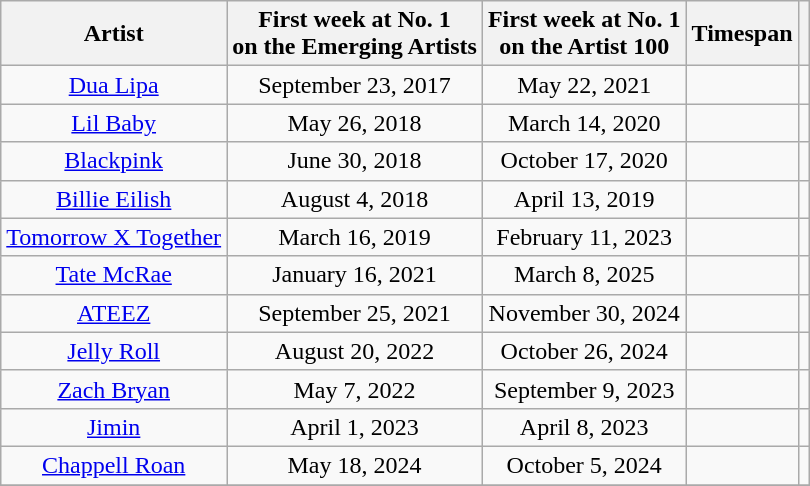<table class="wikitable sortable plainrowheaders" style="text-align:center">
<tr>
<th>Artist</th>
<th>First week at No. 1<br>on the Emerging Artists</th>
<th>First week at No. 1<br>on the Artist 100</th>
<th>Timespan</th>
<th class="unsortable"></th>
</tr>
<tr>
<td><a href='#'>Dua Lipa</a></td>
<td>September 23, 2017</td>
<td>May 22, 2021</td>
<td></td>
<td></td>
</tr>
<tr>
<td><a href='#'>Lil Baby</a></td>
<td>May 26, 2018</td>
<td>March 14, 2020</td>
<td></td>
<td></td>
</tr>
<tr>
<td><a href='#'>Blackpink</a></td>
<td>June 30, 2018</td>
<td>October 17, 2020</td>
<td></td>
<td></td>
</tr>
<tr>
<td><a href='#'>Billie Eilish</a></td>
<td>August 4, 2018</td>
<td>April 13, 2019</td>
<td></td>
<td></td>
</tr>
<tr>
<td><a href='#'>Tomorrow X Together</a></td>
<td>March 16, 2019</td>
<td>February 11, 2023</td>
<td></td>
<td></td>
</tr>
<tr>
<td><a href='#'>Tate McRae</a></td>
<td>January 16, 2021</td>
<td>March 8, 2025</td>
<td></td>
<td></td>
</tr>
<tr>
<td><a href='#'>ATEEZ</a></td>
<td>September 25, 2021</td>
<td>November 30, 2024</td>
<td></td>
<td></td>
</tr>
<tr>
<td><a href='#'>Jelly Roll</a></td>
<td>August 20, 2022</td>
<td>October 26, 2024</td>
<td></td>
<td></td>
</tr>
<tr>
<td><a href='#'>Zach Bryan</a></td>
<td>May 7, 2022</td>
<td>September 9, 2023</td>
<td></td>
<td></td>
</tr>
<tr>
<td><a href='#'>Jimin</a></td>
<td>April 1, 2023</td>
<td>April 8, 2023</td>
<td></td>
<td></td>
</tr>
<tr>
<td><a href='#'>Chappell Roan</a></td>
<td>May 18, 2024</td>
<td>October 5, 2024</td>
<td></td>
<td></td>
</tr>
<tr>
</tr>
</table>
